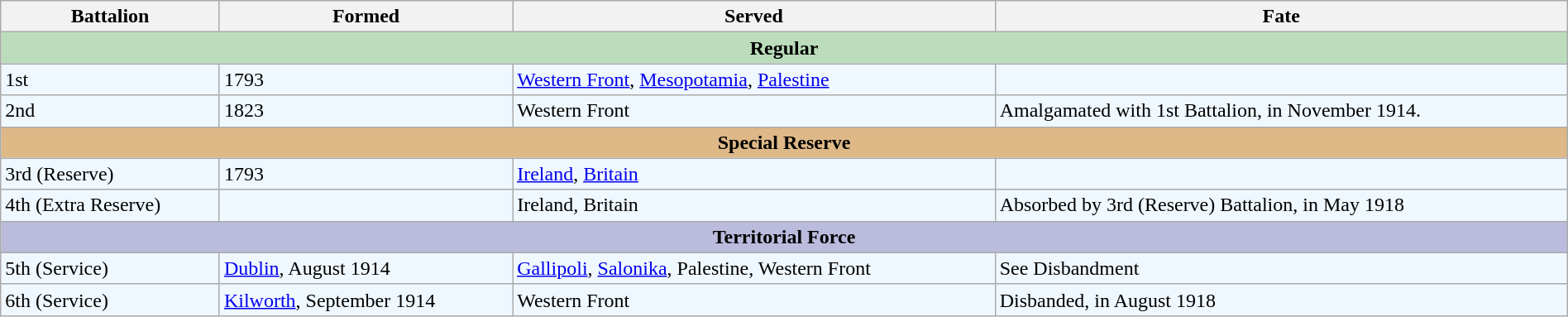<table class="wikitable" style="width:100%;">
<tr>
<th>Battalion</th>
<th>Formed</th>
<th>Served</th>
<th>Fate</th>
</tr>
<tr>
<th colspan="5" style="background:#bdb;">Regular</th>
</tr>
<tr style="background:#f0f8ff;">
<td>1st</td>
<td>1793</td>
<td><a href='#'>Western Front</a>, <a href='#'>Mesopotamia</a>, <a href='#'>Palestine</a></td>
<td></td>
</tr>
<tr style="background:#f0f8ff;">
<td>2nd</td>
<td>1823</td>
<td>Western Front</td>
<td>Amalgamated with 1st Battalion, in November 1914.</td>
</tr>
<tr>
<th colspan="5" style="background:#deb887;">Special Reserve</th>
</tr>
<tr style="background:#f0f8ff;">
<td>3rd (Reserve)</td>
<td>1793</td>
<td><a href='#'>Ireland</a>, <a href='#'>Britain</a></td>
<td></td>
</tr>
<tr style="background:#f0f8ff;">
<td>4th (Extra Reserve)</td>
<td></td>
<td>Ireland, Britain</td>
<td>Absorbed by 3rd (Reserve) Battalion, in May 1918</td>
</tr>
<tr>
<th colspan="5" style="background:#bbd;">Territorial Force</th>
</tr>
<tr style="background:#f0f8ff;">
<td>5th (Service)</td>
<td><a href='#'>Dublin</a>, August 1914</td>
<td><a href='#'>Gallipoli</a>, <a href='#'>Salonika</a>, Palestine, Western Front</td>
<td>See Disbandment</td>
</tr>
<tr style="background:#f0f8ff;">
<td>6th (Service)</td>
<td><a href='#'>Kilworth</a>, September 1914</td>
<td>Western Front</td>
<td>Disbanded, in August 1918</td>
</tr>
</table>
